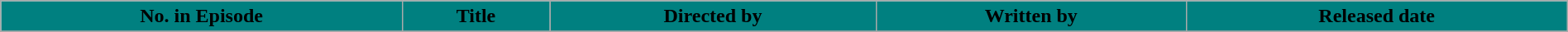<table class="wikitable plainrowheaders" style="width: 100%; margin-right: 0;">
<tr>
<th style="background:Teal;">No. in Episode</th>
<th style="background:Teal;">Title</th>
<th style="background:Teal;">Directed by</th>
<th style="background:Teal;">Written by</th>
<th style="background:Teal;">Released date</th>
</tr>
<tr>
</tr>
</table>
